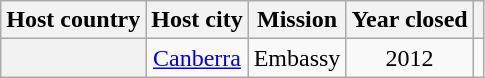<table class="wikitable plainrowheaders" style="text-align:center;">
<tr>
<th scope="col">Host country</th>
<th scope="col">Host city</th>
<th scope="col">Mission</th>
<th scope="col">Year closed</th>
<th scope="col"></th>
</tr>
<tr>
<th scope="row"></th>
<td><a href='#'>Canberra</a></td>
<td>Embassy</td>
<td>2012</td>
<td></td>
</tr>
</table>
